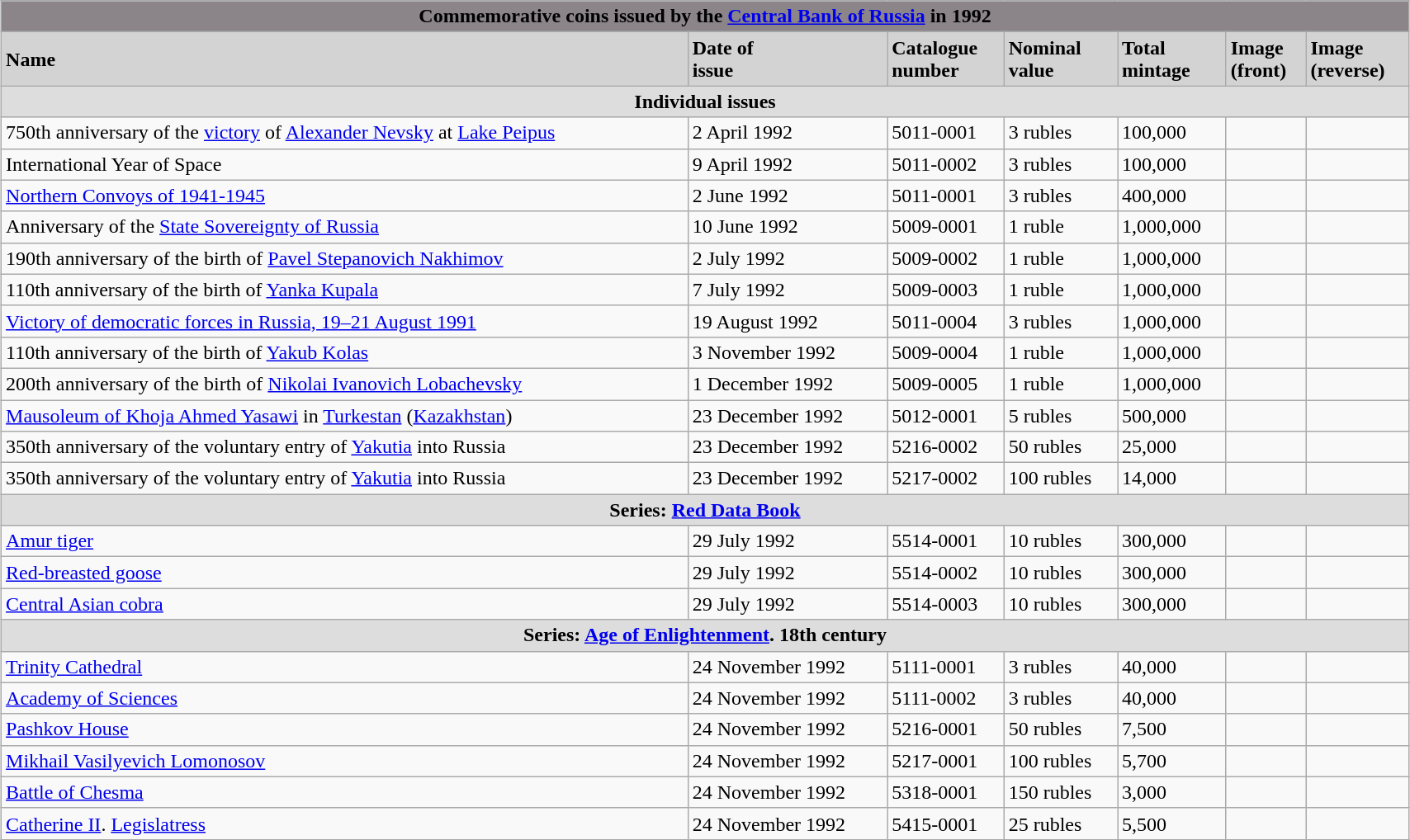<table class="wikitable" style="width: 90%; border: #999 solid 1px; text-align: lcenter; margin-bottom: 0; margin: 1em auto 1em auto">
<tr>
<th colspan="7" style="background: #8B8589;"><strong>Commemorative coins issued by the <a href='#'>Central Bank of Russia</a> in 1992</strong></th>
</tr>
<tr style="font-weight:bold; background-color:#D3D3D3">
<td><strong>Name</strong></td>
<td><strong>Date of<br>issue</strong></td>
<td><strong>Catalogue<br>number</strong></td>
<td><strong>Nominal<br>value</strong></td>
<td><strong>Total<br>mintage</strong></td>
<td><strong>Image<br>(front)</strong></td>
<td><strong>Image<br>(reverse)</strong></td>
</tr>
<tr style="font-weight:bold; background-color:#DDDDDD">
<td colspan="7" style="text-align: center;">Individual issues</td>
</tr>
<tr>
<td>750th anniversary of the <a href='#'>victory</a> of <a href='#'>Alexander Nevsky</a> at <a href='#'>Lake Peipus</a></td>
<td>2 April 1992</td>
<td>5011-0001</td>
<td>3 rubles</td>
<td>100,000</td>
<td></td>
<td></td>
</tr>
<tr>
<td>International Year of Space</td>
<td>9 April 1992</td>
<td>5011-0002</td>
<td>3 rubles</td>
<td>100,000</td>
<td></td>
<td></td>
</tr>
<tr>
<td><a href='#'>Northern Convoys of 1941-1945</a></td>
<td>2 June 1992</td>
<td>5011-0001</td>
<td>3 rubles</td>
<td>400,000</td>
<td></td>
<td></td>
</tr>
<tr>
<td>Anniversary of the <a href='#'>State Sovereignty of Russia</a></td>
<td>10 June 1992</td>
<td>5009-0001</td>
<td>1 ruble</td>
<td>1,000,000</td>
<td></td>
<td></td>
</tr>
<tr>
<td>190th anniversary of the birth of <a href='#'>Pavel Stepanovich Nakhimov</a></td>
<td>2 July 1992</td>
<td>5009-0002</td>
<td>1 ruble</td>
<td>1,000,000</td>
<td></td>
<td></td>
</tr>
<tr>
<td>110th anniversary of the birth of <a href='#'>Yanka Kupala</a></td>
<td>7 July 1992</td>
<td>5009-0003</td>
<td>1 ruble</td>
<td>1,000,000</td>
<td></td>
<td></td>
</tr>
<tr>
<td><a href='#'>Victory of democratic forces in Russia, 19–21 August 1991</a></td>
<td>19 August 1992</td>
<td>5011-0004</td>
<td>3 rubles</td>
<td>1,000,000</td>
<td></td>
<td></td>
</tr>
<tr>
<td>110th anniversary of the birth of <a href='#'>Yakub Kolas</a></td>
<td>3 November 1992</td>
<td>5009-0004</td>
<td>1 ruble</td>
<td>1,000,000</td>
<td></td>
<td></td>
</tr>
<tr>
<td>200th anniversary of the birth of <a href='#'>Nikolai Ivanovich Lobachevsky</a></td>
<td>1 December 1992</td>
<td>5009-0005</td>
<td>1 ruble</td>
<td>1,000,000</td>
<td></td>
<td></td>
</tr>
<tr>
<td><a href='#'>Mausoleum of Khoja Ahmed Yasawi</a> in <a href='#'>Turkestan</a> (<a href='#'>Kazakhstan</a>)</td>
<td>23 December 1992</td>
<td>5012-0001</td>
<td>5 rubles</td>
<td>500,000</td>
<td></td>
<td></td>
</tr>
<tr>
<td>350th anniversary of the voluntary entry of <a href='#'>Yakutia</a> into Russia</td>
<td>23 December 1992</td>
<td>5216-0002</td>
<td>50 rubles</td>
<td>25,000</td>
<td></td>
<td></td>
</tr>
<tr>
<td>350th anniversary of the voluntary entry of <a href='#'>Yakutia</a> into Russia</td>
<td>23 December 1992</td>
<td>5217-0002</td>
<td>100 rubles</td>
<td>14,000</td>
<td></td>
<td></td>
</tr>
<tr style="font-weight:bold; background-color:#DDDDDD">
<td colspan="7" style="text-align: center;">Series: <a href='#'>Red Data Book</a></td>
</tr>
<tr>
<td><a href='#'>Amur tiger</a></td>
<td>29 July 1992</td>
<td>5514-0001</td>
<td>10 rubles</td>
<td>300,000</td>
<td></td>
<td></td>
</tr>
<tr>
<td><a href='#'>Red-breasted goose</a></td>
<td>29 July 1992</td>
<td>5514-0002</td>
<td>10 rubles</td>
<td>300,000</td>
<td></td>
<td></td>
</tr>
<tr>
<td><a href='#'>Central Asian cobra</a></td>
<td>29 July 1992</td>
<td>5514-0003</td>
<td>10 rubles</td>
<td>300,000</td>
<td></td>
<td></td>
</tr>
<tr style="font-weight:bold; background-color:#DDDDDD">
<td colspan="7" style="text-align: center;">Series: <a href='#'>Age of Enlightenment</a>. 18th century</td>
</tr>
<tr>
<td><a href='#'>Trinity Cathedral</a></td>
<td>24 November 1992</td>
<td>5111-0001</td>
<td>3 rubles</td>
<td>40,000</td>
<td></td>
<td></td>
</tr>
<tr>
<td><a href='#'>Academy of Sciences</a></td>
<td>24 November 1992</td>
<td>5111-0002</td>
<td>3 rubles</td>
<td>40,000</td>
<td></td>
<td></td>
</tr>
<tr>
<td><a href='#'>Pashkov House</a></td>
<td>24 November 1992</td>
<td>5216-0001</td>
<td>50 rubles</td>
<td>7,500</td>
<td></td>
<td></td>
</tr>
<tr>
<td><a href='#'>Mikhail Vasilyevich Lomonosov</a></td>
<td>24 November 1992</td>
<td>5217-0001</td>
<td>100 rubles</td>
<td>5,700</td>
<td></td>
<td></td>
</tr>
<tr>
<td><a href='#'>Battle of Chesma</a></td>
<td>24 November 1992</td>
<td>5318-0001</td>
<td>150 rubles</td>
<td>3,000</td>
<td></td>
<td></td>
</tr>
<tr>
<td><a href='#'>Catherine II</a>. <a href='#'>Legislatress</a></td>
<td>24 November 1992</td>
<td>5415-0001</td>
<td>25 rubles</td>
<td>5,500</td>
<td></td>
<td></td>
</tr>
</table>
